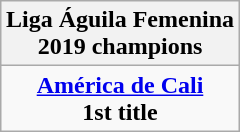<table class="wikitable" style="text-align: center; margin: 0 auto;">
<tr>
<th>Liga Águila Femenina<br>2019 champions</th>
</tr>
<tr>
<td><strong><a href='#'>América de Cali</a></strong><br><strong>1st title</strong></td>
</tr>
</table>
